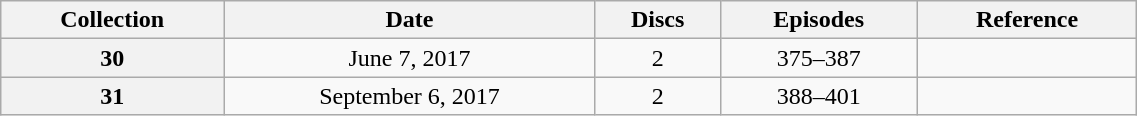<table class="wikitable" style="text-align: center; width: 60%;">
<tr>
<th scope="col" 175px;>Collection</th>
<th scope="col" 125px;>Date</th>
<th scope="col">Discs</th>
<th scope="col">Episodes</th>
<th scope="col">Reference</th>
</tr>
<tr>
<th scope="row">30</th>
<td>June 7, 2017</td>
<td>2</td>
<td>375–387</td>
<td></td>
</tr>
<tr>
<th scope="row">31</th>
<td>September 6, 2017</td>
<td>2</td>
<td>388–401</td>
<td></td>
</tr>
</table>
